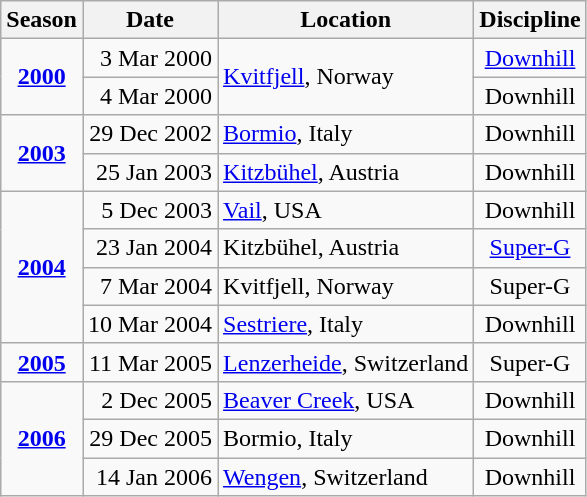<table class="wikitable">
<tr>
<th>Season</th>
<th>Date</th>
<th>Location</th>
<th>Discipline</th>
</tr>
<tr>
<td align=center rowspan=2><strong><a href='#'>2000</a></strong></td>
<td align=right>3 Mar 2000</td>
<td rowspan=2><a href='#'>Kvitfjell</a>, Norway</td>
<td align=center><a href='#'>Downhill</a></td>
</tr>
<tr>
<td align=right>4 Mar 2000</td>
<td align=center>Downhill</td>
</tr>
<tr>
<td align=center rowspan=2><strong><a href='#'>2003</a></strong></td>
<td align=right>29 Dec 2002</td>
<td><a href='#'>Bormio</a>, Italy</td>
<td align=center>Downhill</td>
</tr>
<tr>
<td align=right>25 Jan 2003</td>
<td><a href='#'>Kitzbühel</a>, Austria</td>
<td align=center>Downhill</td>
</tr>
<tr>
<td align=center rowspan=4><strong><a href='#'>2004</a> </strong></td>
<td align=right>5 Dec 2003</td>
<td><a href='#'>Vail</a>, USA</td>
<td align=center>Downhill</td>
</tr>
<tr>
<td align=right>23 Jan 2004</td>
<td>Kitzbühel, Austria</td>
<td align=center><a href='#'>Super-G</a></td>
</tr>
<tr>
<td align=right>7 Mar 2004</td>
<td>Kvitfjell, Norway</td>
<td align=center>Super-G</td>
</tr>
<tr>
<td align=right>10 Mar 2004</td>
<td><a href='#'>Sestriere</a>, Italy</td>
<td align=center>Downhill</td>
</tr>
<tr>
<td align=center><strong><a href='#'>2005</a></strong></td>
<td align=right>11 Mar 2005</td>
<td><a href='#'>Lenzerheide</a>, Switzerland</td>
<td align=center>Super-G</td>
</tr>
<tr>
<td align=center rowspan=3><strong><a href='#'>2006</a></strong></td>
<td align=right>2 Dec 2005</td>
<td><a href='#'>Beaver Creek</a>, USA</td>
<td align=center>Downhill</td>
</tr>
<tr>
<td align=right>29 Dec 2005</td>
<td>Bormio, Italy</td>
<td align=center>Downhill</td>
</tr>
<tr>
<td align=right>14 Jan 2006</td>
<td><a href='#'>Wengen</a>, Switzerland</td>
<td align=center>Downhill</td>
</tr>
</table>
